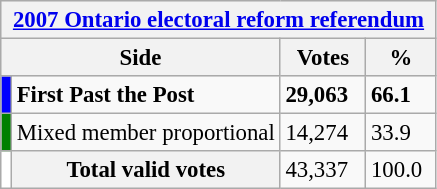<table class="wikitable" style="font-size: 95%; clear:both">
<tr style="background-color:#E9E9E9">
<th colspan=4><a href='#'>2007 Ontario electoral reform referendum</a></th>
</tr>
<tr style="background-color:#E9E9E9">
<th colspan=2 style="width: 130px">Side</th>
<th style="width: 50px">Votes</th>
<th style="width: 40px">%</th>
</tr>
<tr>
<td bgcolor="blue"></td>
<td><strong>First Past the Post</strong></td>
<td><strong>29,063</strong></td>
<td><strong>66.1</strong></td>
</tr>
<tr>
<td bgcolor="green"></td>
<td>Mixed member proportional</td>
<td>14,274</td>
<td>33.9</td>
</tr>
<tr>
<td bgcolor="white"></td>
<th>Total valid votes</th>
<td>43,337</td>
<td>100.0</td>
</tr>
</table>
